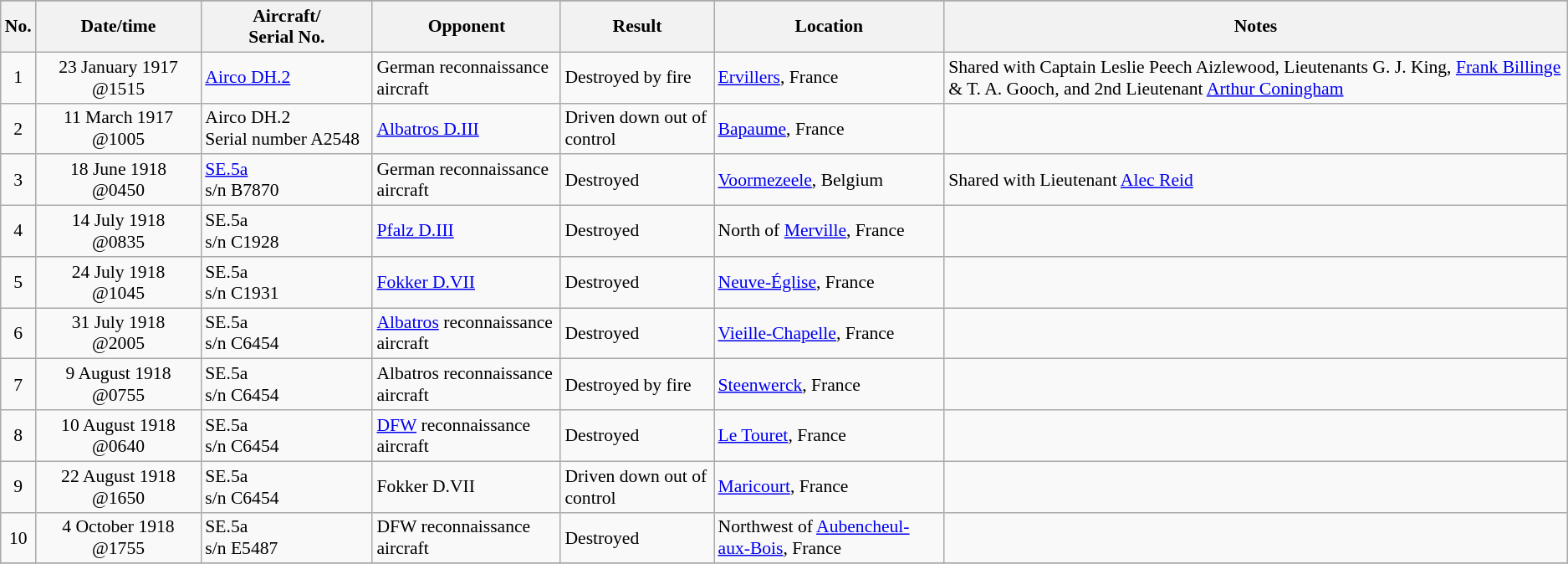<table class="wikitable" style="font-size:90%;">
<tr>
</tr>
<tr>
<th>No.</th>
<th width="125">Date/time</th>
<th width="130">Aircraft/<br>Serial No.</th>
<th>Opponent</th>
<th>Result</th>
<th>Location</th>
<th>Notes</th>
</tr>
<tr>
<td align="center">1</td>
<td align="center">23 January 1917<br>@1515</td>
<td><a href='#'>Airco DH.2</a></td>
<td>German reconnaissance aircraft</td>
<td>Destroyed by fire</td>
<td><a href='#'>Ervillers</a>, France</td>
<td>Shared with Captain Leslie Peech Aizlewood, Lieutenants G. J. King, <a href='#'>Frank Billinge</a> & T. A. Gooch, and 2nd Lieutenant <a href='#'>Arthur Coningham</a></td>
</tr>
<tr>
<td align="center">2</td>
<td align="center">11 March 1917<br>@1005</td>
<td>Airco DH.2<br>Serial number A2548</td>
<td><a href='#'>Albatros D.III</a></td>
<td>Driven down out of control</td>
<td><a href='#'>Bapaume</a>, France</td>
<td></td>
</tr>
<tr>
<td align="center">3</td>
<td align="center">18 June 1918<br>@0450</td>
<td><a href='#'>SE.5a</a><br>s/n B7870</td>
<td>German reconnaissance aircraft</td>
<td>Destroyed</td>
<td><a href='#'>Voormezeele</a>, Belgium</td>
<td>Shared with Lieutenant <a href='#'>Alec Reid</a></td>
</tr>
<tr>
<td align="center">4</td>
<td align="center">14 July 1918<br>@0835</td>
<td>SE.5a<br>s/n C1928</td>
<td><a href='#'>Pfalz D.III</a></td>
<td>Destroyed</td>
<td>North of <a href='#'>Merville</a>, France</td>
<td></td>
</tr>
<tr>
<td align="center">5</td>
<td align="center">24 July 1918<br>@1045</td>
<td>SE.5a<br>s/n C1931</td>
<td><a href='#'>Fokker D.VII</a></td>
<td>Destroyed</td>
<td><a href='#'>Neuve-Église</a>, France</td>
<td></td>
</tr>
<tr>
<td align="center">6</td>
<td align="center">31 July 1918<br>@2005</td>
<td>SE.5a<br>s/n C6454</td>
<td><a href='#'>Albatros</a> reconnaissance aircraft</td>
<td>Destroyed</td>
<td><a href='#'>Vieille-Chapelle</a>, France</td>
<td></td>
</tr>
<tr>
<td align="center">7</td>
<td align="center">9 August 1918<br>@0755</td>
<td>SE.5a<br>s/n C6454</td>
<td>Albatros reconnaissance aircraft</td>
<td>Destroyed by fire</td>
<td><a href='#'>Steenwerck</a>, France</td>
<td></td>
</tr>
<tr>
<td align="center">8</td>
<td align="center">10 August 1918<br>@0640</td>
<td>SE.5a<br>s/n C6454</td>
<td><a href='#'>DFW</a> reconnaissance aircraft</td>
<td>Destroyed</td>
<td><a href='#'>Le Touret</a>, France</td>
<td></td>
</tr>
<tr>
<td align="center">9</td>
<td align="center">22 August 1918<br>@1650</td>
<td>SE.5a<br>s/n C6454</td>
<td>Fokker D.VII</td>
<td>Driven down out of control</td>
<td><a href='#'>Maricourt</a>, France</td>
<td></td>
</tr>
<tr>
<td align="center">10</td>
<td align="center">4 October 1918<br>@1755</td>
<td>SE.5a<br>s/n E5487</td>
<td>DFW reconnaissance aircraft</td>
<td>Destroyed</td>
<td>Northwest of <a href='#'>Aubencheul-aux-Bois</a>, France</td>
<td></td>
</tr>
<tr>
</tr>
</table>
